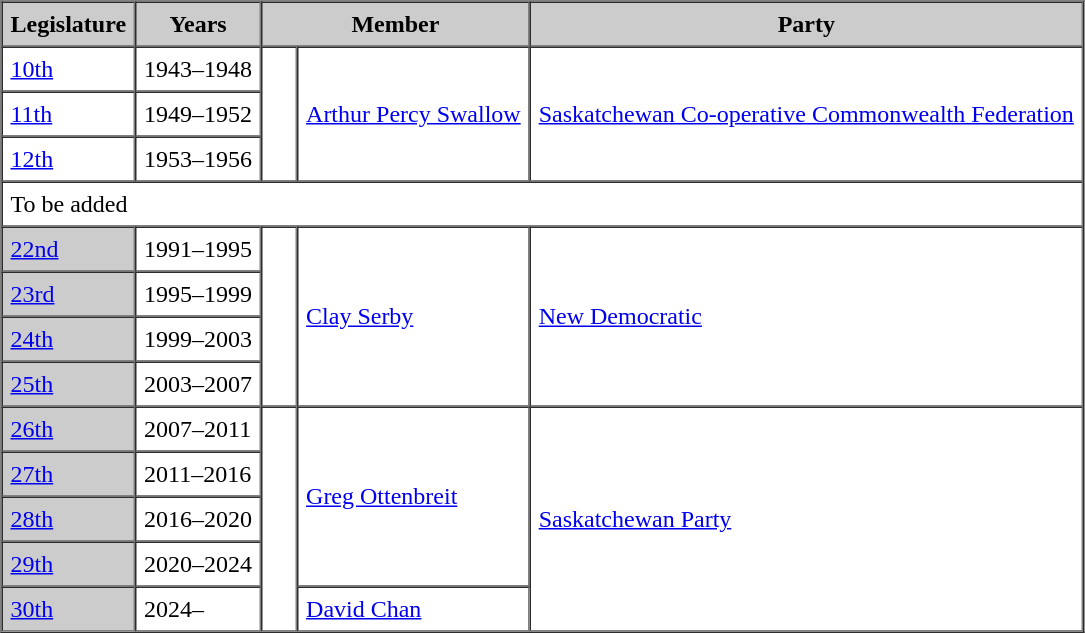<table border=1 cellpadding=5 cellspacing=0>
<tr bgcolor="CCCCCC">
<th>Legislature</th>
<th>Years</th>
<th colspan="2">Member</th>
<th>Party</th>
</tr>
<tr>
<td><a href='#'>10th</a></td>
<td>1943–1948</td>
<td rowspan="3" >   </td>
<td rowspan="3"><a href='#'>Arthur Percy Swallow</a></td>
<td rowspan="3"><a href='#'>Saskatchewan Co-operative Commonwealth Federation</a></td>
</tr>
<tr>
<td><a href='#'>11th</a></td>
<td>1949–1952</td>
</tr>
<tr>
<td><a href='#'>12th</a></td>
<td>1953–1956</td>
</tr>
<tr>
<td colspan="5">To be added</td>
</tr>
<tr>
<td bgcolor="CCCCCC"><a href='#'>22nd</a></td>
<td>1991–1995</td>
<td rowspan="4" >   </td>
<td rowspan="4"><a href='#'>Clay Serby</a></td>
<td rowspan="4"><a href='#'>New Democratic</a></td>
</tr>
<tr>
<td bgcolor="CCCCCC"><a href='#'>23rd</a></td>
<td>1995–1999</td>
</tr>
<tr>
<td bgcolor="CCCCCC"><a href='#'>24th</a></td>
<td>1999–2003</td>
</tr>
<tr>
<td bgcolor="CCCCCC"><a href='#'>25th</a></td>
<td>2003–2007</td>
</tr>
<tr>
<td bgcolor="CCCCCC"><a href='#'>26th</a></td>
<td>2007–2011</td>
<td rowspan="5" >   </td>
<td rowspan="4"><a href='#'>Greg Ottenbreit</a></td>
<td rowspan="5"><a href='#'>Saskatchewan Party</a></td>
</tr>
<tr>
<td bgcolor="CCCCCC"><a href='#'>27th</a></td>
<td>2011–2016</td>
</tr>
<tr>
<td bgcolor="CCCCCC"><a href='#'>28th</a></td>
<td>2016–2020</td>
</tr>
<tr>
<td bgcolor="CCCCCC"><a href='#'>29th</a></td>
<td>2020–2024</td>
</tr>
<tr>
<td bgcolor="CCCCCC"><a href='#'>30th</a></td>
<td>2024–</td>
<td><a href='#'>David Chan</a></td>
</tr>
</table>
